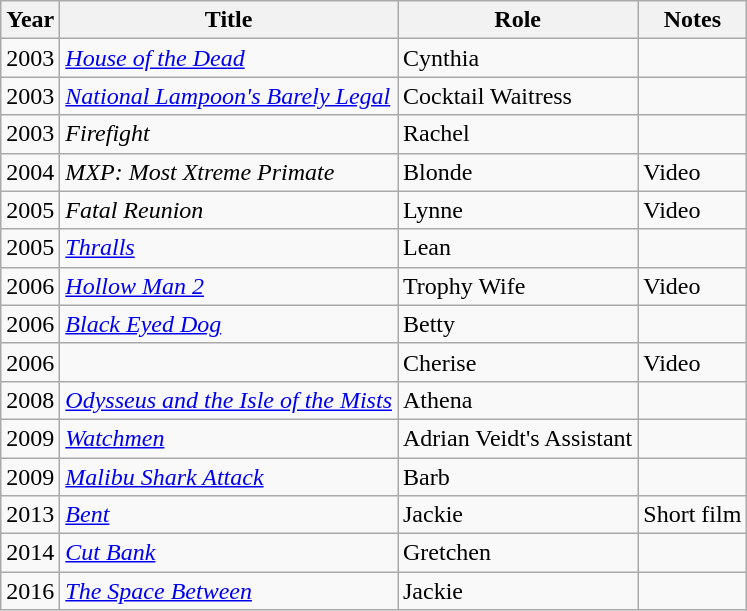<table class="wikitable sortable">
<tr>
<th>Year</th>
<th>Title</th>
<th>Role</th>
<th class="unsortable">Notes</th>
</tr>
<tr>
<td>2003</td>
<td><em><a href='#'>House of the Dead</a></em></td>
<td>Cynthia</td>
<td></td>
</tr>
<tr>
<td>2003</td>
<td><em><a href='#'>National Lampoon's Barely Legal</a></em></td>
<td>Cocktail Waitress</td>
<td></td>
</tr>
<tr>
<td>2003</td>
<td><em>Firefight</em></td>
<td>Rachel</td>
<td></td>
</tr>
<tr>
<td>2004</td>
<td><em>MXP: Most Xtreme Primate</em></td>
<td>Blonde</td>
<td>Video</td>
</tr>
<tr>
<td>2005</td>
<td><em>Fatal Reunion</em></td>
<td>Lynne</td>
<td>Video</td>
</tr>
<tr>
<td>2005</td>
<td><em><a href='#'>Thralls</a></em></td>
<td>Lean</td>
<td></td>
</tr>
<tr>
<td>2006</td>
<td><em><a href='#'>Hollow Man 2</a></em></td>
<td>Trophy Wife</td>
<td>Video</td>
</tr>
<tr>
<td>2006</td>
<td><em><a href='#'>Black Eyed Dog</a></em></td>
<td>Betty</td>
<td></td>
</tr>
<tr>
<td>2006</td>
<td><em></em></td>
<td>Cherise</td>
<td>Video</td>
</tr>
<tr>
<td>2008</td>
<td><em><a href='#'>Odysseus and the Isle of the Mists</a></em></td>
<td>Athena</td>
<td></td>
</tr>
<tr>
<td>2009</td>
<td><em><a href='#'>Watchmen</a></em></td>
<td>Adrian Veidt's Assistant</td>
<td></td>
</tr>
<tr>
<td>2009</td>
<td><em><a href='#'>Malibu Shark Attack</a></em></td>
<td>Barb</td>
<td></td>
</tr>
<tr>
<td>2013</td>
<td><em><a href='#'>Bent</a></em></td>
<td>Jackie</td>
<td>Short film</td>
</tr>
<tr>
<td>2014</td>
<td><em><a href='#'>Cut Bank</a></em></td>
<td>Gretchen</td>
<td></td>
</tr>
<tr>
<td>2016</td>
<td data-sort-value="Space Between, The"><em><a href='#'>The Space Between</a></em></td>
<td>Jackie</td>
<td></td>
</tr>
</table>
